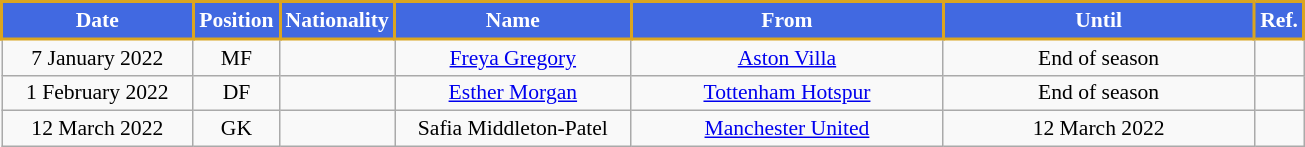<table class="wikitable" style="text-align:center; font-size:90%; ">
<tr>
<th style="background:royalblue;;color:white;border:2px solid #DAA520; width:120px;">Date</th>
<th style="background:royalblue;color:white;border:2px solid #DAA520; width:50px;">Position</th>
<th style="background:royalblue;color:white;border:2px solid #DAA520; width:50px;">Nationality</th>
<th style="background:royalblue;color:white;border:2px solid #DAA520; width:150px;">Name</th>
<th style="background:royalblue;color:white;border:2px solid #DAA520; width:200px;">From</th>
<th style="background:royalblue;color:white;border:2px solid #DAA520; width:200px;">Until</th>
<th style="background:royalblue;color:white;border:2px solid #DAA520; width:25px;">Ref.</th>
</tr>
<tr>
<td>7 January 2022</td>
<td>MF</td>
<td></td>
<td><a href='#'>Freya Gregory</a></td>
<td> <a href='#'>Aston Villa</a></td>
<td>End of season</td>
<td></td>
</tr>
<tr>
<td>1 February 2022</td>
<td>DF</td>
<td></td>
<td><a href='#'>Esther Morgan</a></td>
<td> <a href='#'>Tottenham Hotspur</a></td>
<td>End of season</td>
<td></td>
</tr>
<tr>
<td>12 March 2022</td>
<td>GK</td>
<td></td>
<td>Safia Middleton-Patel</td>
<td> <a href='#'>Manchester United</a></td>
<td>12 March 2022</td>
<td></td>
</tr>
</table>
